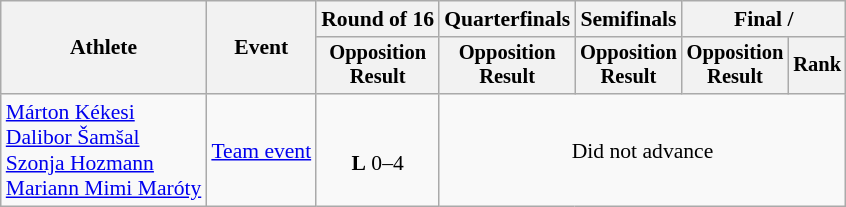<table class="wikitable" style="font-size:90%">
<tr>
<th rowspan="2">Athlete</th>
<th rowspan="2">Event</th>
<th>Round of 16</th>
<th>Quarterfinals</th>
<th>Semifinals</th>
<th colspan=2>Final / </th>
</tr>
<tr style="font-size:95%">
<th>Opposition<br>Result</th>
<th>Opposition<br>Result</th>
<th>Opposition<br>Result</th>
<th>Opposition<br>Result</th>
<th>Rank</th>
</tr>
<tr align=center>
<td align="left"><a href='#'>Márton Kékesi</a><br><a href='#'>Dalibor Šamšal</a><br><a href='#'>Szonja Hozmann</a><br><a href='#'>Mariann Mimi Maróty</a></td>
<td align="left"><a href='#'>Team event</a></td>
<td><br> <strong>L</strong> 0–4</td>
<td colspan=4>Did not advance</td>
</tr>
</table>
